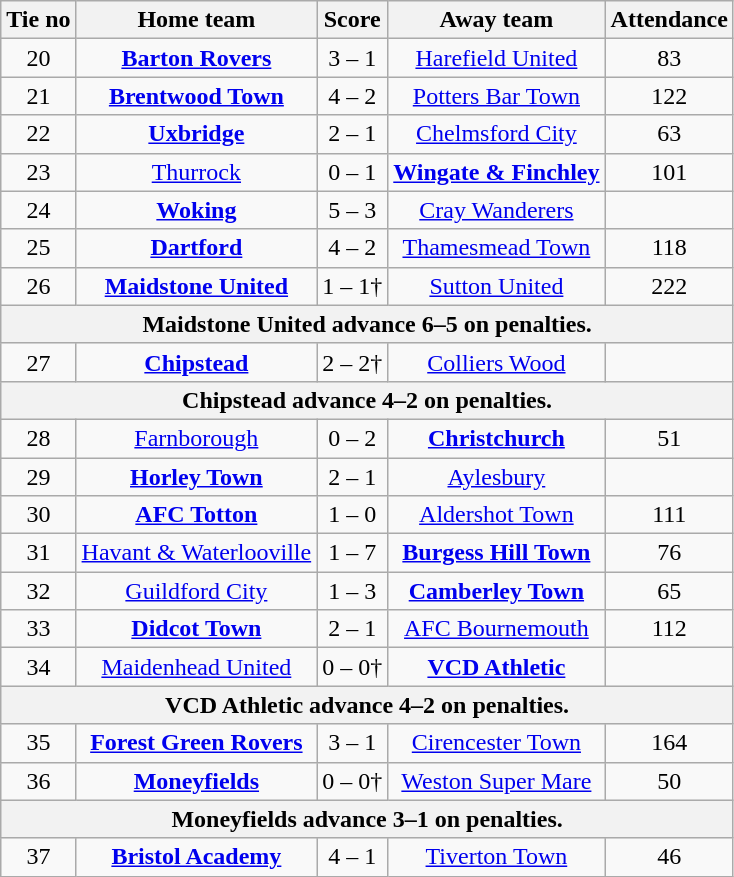<table class="wikitable" style="text-align:center">
<tr>
<th>Tie no</th>
<th>Home team</th>
<th>Score</th>
<th>Away team</th>
<th>Attendance</th>
</tr>
<tr>
<td>20</td>
<td><strong><a href='#'>Barton Rovers</a></strong></td>
<td>3 – 1</td>
<td><a href='#'>Harefield United</a></td>
<td>83</td>
</tr>
<tr>
<td>21</td>
<td><strong><a href='#'>Brentwood Town</a></strong></td>
<td>4 – 2</td>
<td><a href='#'>Potters Bar Town</a></td>
<td>122</td>
</tr>
<tr>
<td>22</td>
<td><strong><a href='#'>Uxbridge</a></strong></td>
<td>2 – 1</td>
<td><a href='#'>Chelmsford City</a></td>
<td>63</td>
</tr>
<tr>
<td>23</td>
<td><a href='#'>Thurrock</a></td>
<td>0 – 1</td>
<td><strong><a href='#'>Wingate & Finchley</a></strong></td>
<td>101</td>
</tr>
<tr>
<td>24</td>
<td><strong><a href='#'>Woking</a></strong></td>
<td>5 – 3</td>
<td><a href='#'>Cray Wanderers</a></td>
<td></td>
</tr>
<tr>
<td>25</td>
<td><strong><a href='#'>Dartford</a></strong></td>
<td>4 – 2</td>
<td><a href='#'>Thamesmead Town</a></td>
<td>118</td>
</tr>
<tr>
<td>26</td>
<td><strong><a href='#'>Maidstone United</a></strong></td>
<td>1 – 1†</td>
<td><a href='#'>Sutton United</a></td>
<td>222</td>
</tr>
<tr>
<th colspan="5">Maidstone United advance 6–5 on penalties.</th>
</tr>
<tr>
<td>27</td>
<td><strong><a href='#'>Chipstead</a></strong></td>
<td>2 – 2†</td>
<td><a href='#'>Colliers Wood</a></td>
<td></td>
</tr>
<tr>
<th colspan="5">Chipstead advance 4–2 on penalties.</th>
</tr>
<tr>
<td>28</td>
<td><a href='#'>Farnborough</a></td>
<td>0 – 2</td>
<td><strong><a href='#'>Christchurch</a></strong></td>
<td>51</td>
</tr>
<tr>
<td>29</td>
<td><strong><a href='#'>Horley Town</a></strong></td>
<td>2 – 1</td>
<td><a href='#'>Aylesbury</a></td>
<td></td>
</tr>
<tr>
<td>30</td>
<td><strong><a href='#'>AFC Totton</a></strong></td>
<td>1 – 0</td>
<td><a href='#'>Aldershot Town</a></td>
<td>111</td>
</tr>
<tr>
<td>31</td>
<td><a href='#'>Havant & Waterlooville</a></td>
<td>1 – 7</td>
<td><strong><a href='#'>Burgess Hill Town</a></strong></td>
<td>76</td>
</tr>
<tr>
<td>32</td>
<td><a href='#'>Guildford City</a></td>
<td>1 – 3</td>
<td><strong><a href='#'>Camberley Town</a></strong></td>
<td>65</td>
</tr>
<tr>
<td>33</td>
<td><strong><a href='#'>Didcot Town</a></strong></td>
<td>2 – 1</td>
<td><a href='#'>AFC Bournemouth</a></td>
<td>112</td>
</tr>
<tr>
<td>34</td>
<td><a href='#'>Maidenhead United</a></td>
<td>0 – 0†</td>
<td><strong><a href='#'>VCD Athletic</a></strong></td>
<td></td>
</tr>
<tr>
<th colspan="5">VCD Athletic advance 4–2 on penalties.</th>
</tr>
<tr>
<td>35</td>
<td><strong><a href='#'>Forest Green Rovers</a></strong></td>
<td>3 – 1</td>
<td><a href='#'>Cirencester Town</a></td>
<td>164</td>
</tr>
<tr>
<td>36</td>
<td><strong><a href='#'>Moneyfields</a></strong></td>
<td>0 – 0†</td>
<td><a href='#'>Weston Super Mare</a></td>
<td>50</td>
</tr>
<tr>
<th colspan="5">Moneyfields advance 3–1 on penalties.</th>
</tr>
<tr>
<td>37</td>
<td><strong><a href='#'>Bristol Academy</a></strong></td>
<td>4 – 1</td>
<td><a href='#'>Tiverton Town</a></td>
<td>46</td>
</tr>
</table>
